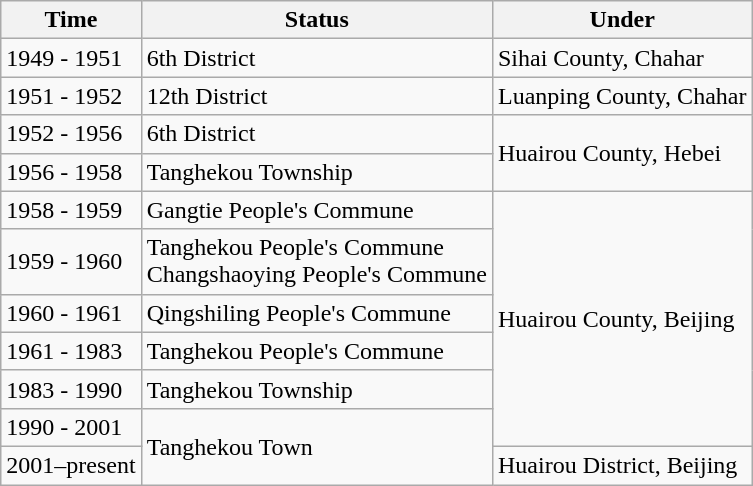<table class="wikitable">
<tr>
<th>Time</th>
<th>Status</th>
<th>Under</th>
</tr>
<tr>
<td>1949 - 1951</td>
<td>6th District</td>
<td>Sihai County, Chahar</td>
</tr>
<tr>
<td>1951 - 1952</td>
<td>12th District</td>
<td>Luanping County, Chahar</td>
</tr>
<tr>
<td>1952 - 1956</td>
<td>6th District</td>
<td rowspan="2">Huairou County, Hebei</td>
</tr>
<tr>
<td>1956 - 1958</td>
<td>Tanghekou Township</td>
</tr>
<tr>
<td>1958 - 1959</td>
<td>Gangtie People's Commune</td>
<td rowspan="6">Huairou County, Beijing</td>
</tr>
<tr>
<td>1959 - 1960</td>
<td>Tanghekou People's Commune<br>Changshaoying People's Commune</td>
</tr>
<tr>
<td>1960 - 1961</td>
<td>Qingshiling People's Commune</td>
</tr>
<tr>
<td>1961 - 1983</td>
<td>Tanghekou People's Commune</td>
</tr>
<tr>
<td>1983 - 1990</td>
<td>Tanghekou Township</td>
</tr>
<tr>
<td>1990 - 2001</td>
<td rowspan="2">Tanghekou Town</td>
</tr>
<tr>
<td>2001–present</td>
<td>Huairou District, Beijing</td>
</tr>
</table>
